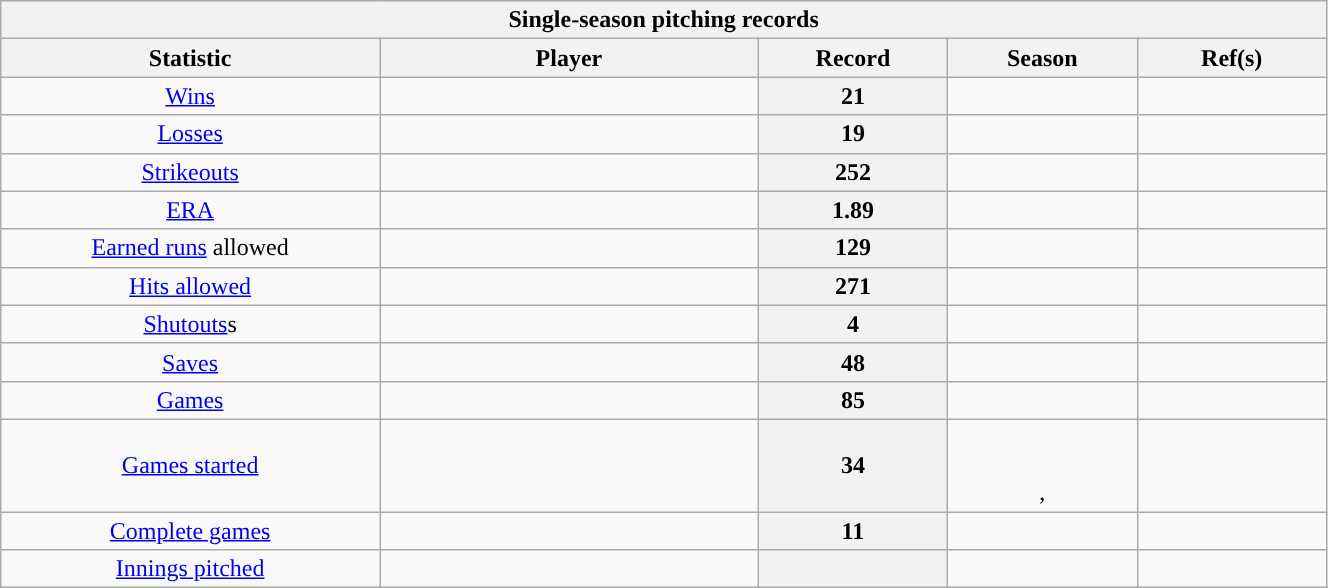<table class="wikitable" style="text-align:center" width="70%">
<tr>
<th colspan=5>Single-season pitching records</th>
</tr>
<tr>
<th scope="col" width=20%>Statistic</th>
<th scope="col" width=20%>Player</th>
<th scope="col" width=10% class="unsortable">Record</th>
<th scope="col" width=10%>Season</th>
<th scope="col" width=10% class="unsortable">Ref(s)</th>
</tr>
<tr>
<td><a href='#'>Wins</a></td>
<td></td>
<th scope="row">21</th>
<td></td>
<td></td>
</tr>
<tr>
<td><a href='#'>Losses</a></td>
<td></td>
<th scope="row">19</th>
<td></td>
<td></td>
</tr>
<tr>
<td><a href='#'>Strikeouts</a></td>
<td></td>
<th scope="row">252</th>
<td></td>
<td></td>
</tr>
<tr>
<td><a href='#'>ERA</a></td>
<td></td>
<th scope="row">1.89</th>
<td></td>
<td></td>
</tr>
<tr>
<td><a href='#'>Earned runs</a> allowed</td>
<td></td>
<th scope="row">129</th>
<td></td>
<td></td>
</tr>
<tr>
<td><a href='#'>Hits allowed</a></td>
<td></td>
<th scope="row">271</th>
<td></td>
<td></td>
</tr>
<tr>
<td><a href='#'>Shutouts</a>s</td>
<td></td>
<th scope="row">4</th>
<td></td>
<td></td>
</tr>
<tr>
<td><a href='#'>Saves</a></td>
<td></td>
<th scope="row">48</th>
<td></td>
<td></td>
</tr>
<tr>
<td><a href='#'>Games</a></td>
<td></td>
<th scope="row">85</th>
<td></td>
<td></td>
</tr>
<tr>
<td><a href='#'>Games started</a></td>
<td></td>
<th scope="row">34</th>
<td><br><br>, </td>
<td></td>
</tr>
<tr>
<td><a href='#'>Complete games</a></td>
<td></td>
<th scope="row">11</th>
<td></td>
<td></td>
</tr>
<tr>
<td><a href='#'>Innings pitched</a></td>
<td></td>
<th scope="row"></th>
<td></td>
<td></td>
</tr>
</table>
